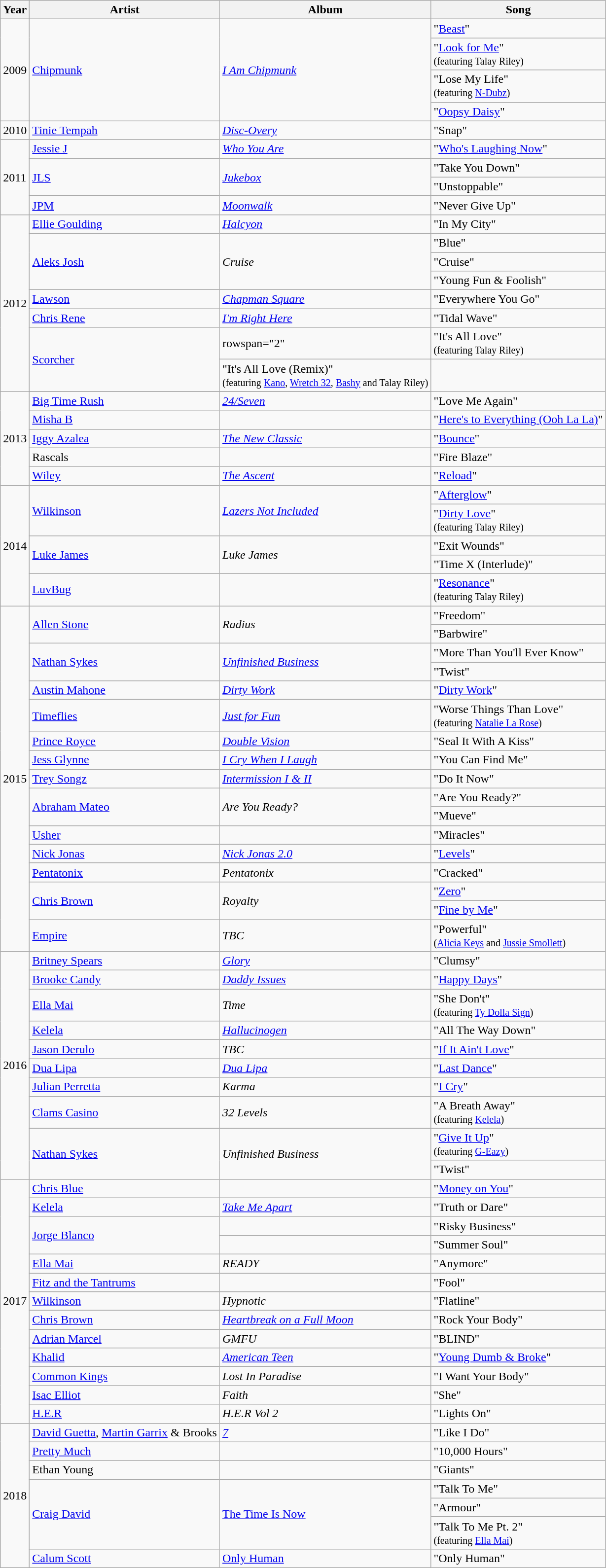<table class="wikitable">
<tr>
<th>Year</th>
<th>Artist</th>
<th>Album</th>
<th>Song</th>
</tr>
<tr>
<td rowspan="4">2009</td>
<td rowspan="4"><a href='#'>Chipmunk</a></td>
<td rowspan="4"><em><a href='#'>I Am Chipmunk</a></em></td>
<td>"<a href='#'>Beast</a>"</td>
</tr>
<tr>
<td>"<a href='#'>Look for Me</a>"<br><small>(featuring Talay Riley)</small></td>
</tr>
<tr>
<td>"Lose My Life"<br><small>(featuring <a href='#'>N-Dubz</a>)</small></td>
</tr>
<tr>
<td>"<a href='#'>Oopsy Daisy</a>"</td>
</tr>
<tr>
<td>2010</td>
<td><a href='#'>Tinie Tempah</a></td>
<td><em><a href='#'>Disc-Overy</a></em></td>
<td>"Snap"</td>
</tr>
<tr>
<td rowspan="4">2011</td>
<td><a href='#'>Jessie J</a></td>
<td><em><a href='#'>Who You Are</a></em></td>
<td>"<a href='#'>Who's Laughing Now</a>"</td>
</tr>
<tr>
<td rowspan="2"><a href='#'>JLS</a></td>
<td rowspan="2"><em><a href='#'>Jukebox</a></em></td>
<td>"Take You Down"</td>
</tr>
<tr>
<td>"Unstoppable"</td>
</tr>
<tr>
<td><a href='#'>JPM</a></td>
<td><em><a href='#'>Moonwalk</a></em></td>
<td>"Never Give Up"</td>
</tr>
<tr>
<td rowspan="8">2012</td>
<td><a href='#'>Ellie Goulding</a></td>
<td><em><a href='#'>Halcyon</a></em></td>
<td>"In My City"</td>
</tr>
<tr>
<td rowspan="3"><a href='#'>Aleks Josh</a></td>
<td rowspan="3"><em>Cruise</em></td>
<td>"Blue"</td>
</tr>
<tr>
<td>"Cruise"</td>
</tr>
<tr>
<td>"Young Fun & Foolish"</td>
</tr>
<tr>
<td><a href='#'>Lawson</a></td>
<td><em><a href='#'>Chapman Square</a></em></td>
<td>"Everywhere You Go"</td>
</tr>
<tr>
<td><a href='#'>Chris Rene</a></td>
<td><em><a href='#'>I'm Right Here</a></em></td>
<td>"Tidal Wave"</td>
</tr>
<tr>
<td rowspan="2"><a href='#'>Scorcher</a></td>
<td>rowspan="2" </td>
<td>"It's All Love"<br><small>(featuring Talay Riley)</small></td>
</tr>
<tr>
<td>"It's All Love (Remix)"<br><small>(featuring <a href='#'>Kano</a>, <a href='#'>Wretch 32</a>, <a href='#'>Bashy</a> and Talay Riley)</small></td>
</tr>
<tr>
<td rowspan="6">2013</td>
</tr>
<tr>
<td><a href='#'>Big Time Rush</a></td>
<td><em><a href='#'>24/Seven</a></em></td>
<td>"Love Me Again"</td>
</tr>
<tr>
<td><a href='#'>Misha B</a></td>
<td></td>
<td>"<a href='#'>Here's to Everything (Ooh La La)</a>"</td>
</tr>
<tr>
<td><a href='#'>Iggy Azalea</a></td>
<td><em><a href='#'>The New Classic</a></em></td>
<td>"<a href='#'>Bounce</a>"</td>
</tr>
<tr>
<td>Rascals</td>
<td></td>
<td>"Fire Blaze"</td>
</tr>
<tr>
<td><a href='#'>Wiley</a></td>
<td><em><a href='#'>The Ascent</a></em></td>
<td>"<a href='#'>Reload</a>"</td>
</tr>
<tr>
<td rowspan="5">2014</td>
<td rowspan="2"><a href='#'>Wilkinson</a></td>
<td rowspan="2"><em><a href='#'>Lazers Not Included</a></em></td>
<td>"<a href='#'>Afterglow</a>"</td>
</tr>
<tr>
<td>"<a href='#'>Dirty Love</a>"<br><small>(featuring Talay Riley)</small></td>
</tr>
<tr>
<td rowspan="2"><a href='#'>Luke James</a></td>
<td rowspan="2"><em>Luke James</em></td>
<td>"Exit Wounds"</td>
</tr>
<tr>
<td>"Time X (Interlude)"</td>
</tr>
<tr>
<td><a href='#'>LuvBug</a></td>
<td></td>
<td>"<a href='#'>Resonance</a>"<br><small>(featuring Talay Riley)</small></td>
</tr>
<tr>
<td rowspan="17">2015</td>
<td rowspan="2"><a href='#'>Allen Stone</a></td>
<td rowspan="2"><em>Radius</em></td>
<td>"Freedom"</td>
</tr>
<tr>
<td>"Barbwire"</td>
</tr>
<tr>
<td rowspan="2"><a href='#'>Nathan Sykes</a></td>
<td rowspan="2"><em><a href='#'>Unfinished Business</a></em></td>
<td>"More Than You'll Ever Know"</td>
</tr>
<tr>
<td>"Twist"</td>
</tr>
<tr>
<td><a href='#'>Austin Mahone</a></td>
<td><em><a href='#'>Dirty Work</a></em></td>
<td>"<a href='#'>Dirty Work</a>"</td>
</tr>
<tr>
<td><a href='#'>Timeflies</a></td>
<td><em><a href='#'>Just for Fun</a></em></td>
<td>"Worse Things Than Love"<br><small>(featuring <a href='#'>Natalie La Rose</a>)</small></td>
</tr>
<tr>
<td><a href='#'>Prince Royce</a></td>
<td><em><a href='#'>Double Vision</a></em></td>
<td>"Seal It With A Kiss"</td>
</tr>
<tr>
<td><a href='#'>Jess Glynne</a></td>
<td><em><a href='#'>I Cry When I Laugh</a></em></td>
<td>"You Can Find Me"</td>
</tr>
<tr>
<td><a href='#'>Trey Songz</a></td>
<td><em><a href='#'>Intermission I & II</a></em></td>
<td>"Do It Now"</td>
</tr>
<tr>
<td rowspan="2"><a href='#'>Abraham Mateo</a></td>
<td rowspan="2"><em>Are You Ready?</em></td>
<td>"Are You Ready?"</td>
</tr>
<tr>
<td>"Mueve"</td>
</tr>
<tr>
<td><a href='#'>Usher</a></td>
<td></td>
<td>"Miracles"</td>
</tr>
<tr>
<td><a href='#'>Nick Jonas</a></td>
<td><em><a href='#'>Nick Jonas 2.0</a></em></td>
<td>"<a href='#'>Levels</a>"</td>
</tr>
<tr>
<td><a href='#'>Pentatonix</a></td>
<td><em>Pentatonix</em></td>
<td>"Cracked"</td>
</tr>
<tr>
<td rowspan="2"><a href='#'>Chris Brown</a></td>
<td rowspan="2"><em>Royalty</em></td>
<td>"<a href='#'>Zero</a>"</td>
</tr>
<tr>
<td>"<a href='#'>Fine by Me</a>"</td>
</tr>
<tr>
<td><a href='#'>Empire</a></td>
<td><em>TBC</em></td>
<td>"Powerful"<br><small>(<a href='#'>Alicia Keys</a> and <a href='#'>Jussie Smollett</a>)</small></td>
</tr>
<tr>
<td rowspan="10">2016</td>
<td><a href='#'>Britney Spears</a></td>
<td><em><a href='#'>Glory</a></em></td>
<td>"Clumsy"</td>
</tr>
<tr>
<td><a href='#'>Brooke Candy</a></td>
<td><em><a href='#'>Daddy Issues</a></em></td>
<td>"<a href='#'>Happy Days</a>"</td>
</tr>
<tr>
<td><a href='#'>Ella Mai</a></td>
<td><em>Time</em></td>
<td>"She Don't"<br><small>(featuring <a href='#'>Ty Dolla Sign</a>)</small></td>
</tr>
<tr>
<td><a href='#'>Kelela</a></td>
<td><em><a href='#'>Hallucinogen</a></em></td>
<td>"All The Way Down"</td>
</tr>
<tr>
<td><a href='#'>Jason Derulo</a></td>
<td><em>TBC</em></td>
<td>"<a href='#'>If It Ain't Love</a>"</td>
</tr>
<tr>
<td><a href='#'>Dua Lipa</a></td>
<td><em><a href='#'>Dua Lipa</a></em></td>
<td>"<a href='#'>Last Dance</a>"</td>
</tr>
<tr>
<td><a href='#'>Julian Perretta</a></td>
<td><em>Karma</em></td>
<td>"<a href='#'>I Cry</a>"</td>
</tr>
<tr>
<td><a href='#'>Clams Casino</a></td>
<td><em>32 Levels</em></td>
<td>"A Breath Away"<br><small>(featuring <a href='#'>Kelela</a>)</small></td>
</tr>
<tr>
<td rowspan="2"><a href='#'>Nathan Sykes</a></td>
<td rowspan="2"><em>Unfinished Business</em></td>
<td>"<a href='#'>Give It Up</a>"<br><small>(featuring <a href='#'>G-Eazy</a>)</small></td>
</tr>
<tr>
<td>"Twist"</td>
</tr>
<tr>
<td rowspan="13">2017</td>
<td><a href='#'>Chris Blue</a></td>
<td></td>
<td>"<a href='#'>Money on You</a>"</td>
</tr>
<tr>
<td><a href='#'>Kelela</a></td>
<td><em><a href='#'>Take Me Apart</a></em></td>
<td>"Truth or Dare"</td>
</tr>
<tr>
<td rowspan="2"><a href='#'>Jorge Blanco</a></td>
<td></td>
<td>"Risky Business"</td>
</tr>
<tr>
<td></td>
<td>"Summer Soul"</td>
</tr>
<tr>
<td><a href='#'>Ella Mai</a></td>
<td><em>READY</em></td>
<td>"Anymore"</td>
</tr>
<tr>
<td><a href='#'>Fitz and the Tantrums</a></td>
<td></td>
<td>"Fool"</td>
</tr>
<tr>
<td><a href='#'>Wilkinson</a></td>
<td><em>Hypnotic</em></td>
<td>"Flatline"</td>
</tr>
<tr>
<td><a href='#'>Chris Brown</a></td>
<td><em><a href='#'>Heartbreak on a Full Moon</a></em></td>
<td>"Rock Your Body"</td>
</tr>
<tr>
<td><a href='#'>Adrian Marcel</a></td>
<td><em>GMFU</em></td>
<td>"BLIND"</td>
</tr>
<tr>
<td><a href='#'>Khalid</a></td>
<td><em><a href='#'>American Teen</a></em></td>
<td>"<a href='#'>Young Dumb & Broke</a>"</td>
</tr>
<tr>
<td><a href='#'>Common Kings</a></td>
<td><em>Lost In Paradise</em></td>
<td>"I Want Your Body"</td>
</tr>
<tr>
<td><a href='#'>Isac Elliot</a></td>
<td><em>Faith</em></td>
<td>"She"</td>
</tr>
<tr>
<td><a href='#'>H.E.R</a></td>
<td><em>H.E.R Vol 2</em></td>
<td>"Lights On"</td>
</tr>
<tr>
<td rowspan="7">2018</td>
<td><a href='#'>David Guetta</a>, <a href='#'>Martin Garrix</a> & Brooks</td>
<td><em><a href='#'>7</a></em></td>
<td>"Like I Do"</td>
</tr>
<tr>
<td><a href='#'>Pretty Much</a></td>
<td></td>
<td>"10,000 Hours"</td>
</tr>
<tr>
<td>Ethan Young</td>
<td></td>
<td>"Giants"</td>
</tr>
<tr>
<td rowspan="3"><a href='#'>Craig David</a></td>
<td rowspan="3"><a href='#'>The Time Is Now</a></td>
<td>"Talk To Me"</td>
</tr>
<tr>
<td>"Armour"</td>
</tr>
<tr>
<td>"Talk To Me Pt. 2" <br><small>(featuring <a href='#'>Ella Mai</a>)</small></td>
</tr>
<tr>
<td><a href='#'>Calum Scott</a></td>
<td><a href='#'>Only Human</a></td>
<td>"Only Human"</td>
</tr>
</table>
